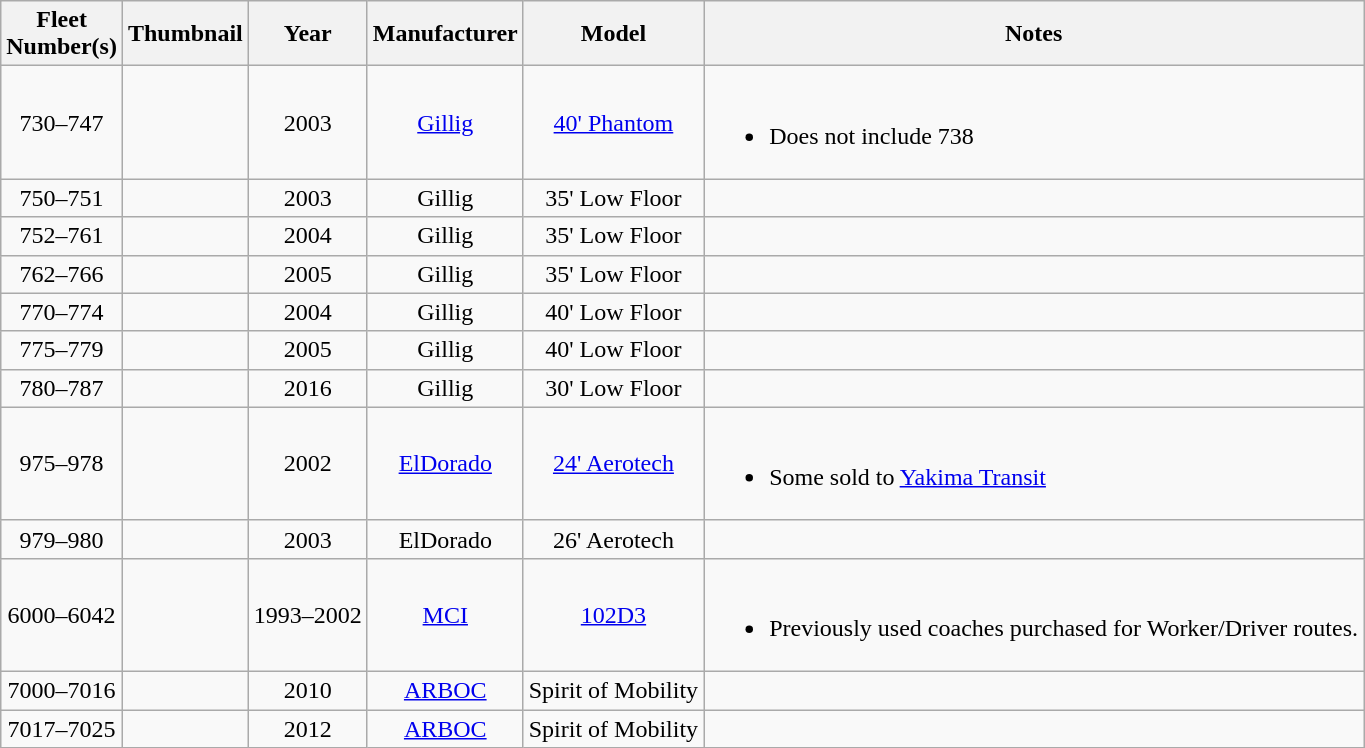<table class="wikitable sortable" style="text-align:center">
<tr>
<th data-sort-type="number">Fleet<br>Number(s)</th>
<th class="unsortable">Thumbnail</th>
<th data-sort-type="number">Year</th>
<th>Manufacturer</th>
<th>Model</th>
<th class="unsortable">Notes</th>
</tr>
<tr>
<td>730–747</td>
<td></td>
<td>2003</td>
<td><a href='#'>Gillig</a></td>
<td><a href='#'>40' Phantom</a></td>
<td align=left><br><ul><li>Does not include 738</li></ul></td>
</tr>
<tr>
<td>750–751</td>
<td></td>
<td>2003</td>
<td>Gillig</td>
<td>35' Low Floor</td>
<td></td>
</tr>
<tr>
<td>752–761</td>
<td></td>
<td>2004</td>
<td>Gillig</td>
<td>35' Low Floor</td>
<td></td>
</tr>
<tr>
<td>762–766</td>
<td></td>
<td>2005</td>
<td>Gillig</td>
<td>35' Low Floor</td>
<td></td>
</tr>
<tr>
<td>770–774</td>
<td></td>
<td>2004</td>
<td>Gillig</td>
<td>40' Low Floor</td>
<td></td>
</tr>
<tr>
<td>775–779</td>
<td></td>
<td>2005</td>
<td>Gillig</td>
<td>40' Low Floor</td>
<td></td>
</tr>
<tr>
<td>780–787</td>
<td></td>
<td>2016</td>
<td>Gillig</td>
<td>30' Low Floor</td>
<td align=left></td>
</tr>
<tr>
<td>975–978</td>
<td></td>
<td>2002</td>
<td><a href='#'>ElDorado</a></td>
<td><a href='#'>24' Aerotech</a></td>
<td align=left><br><ul><li>Some sold to <a href='#'>Yakima Transit</a></li></ul></td>
</tr>
<tr>
<td>979–980</td>
<td></td>
<td>2003</td>
<td>ElDorado</td>
<td>26' Aerotech</td>
<td></td>
</tr>
<tr>
<td>6000–6042</td>
<td></td>
<td>1993–2002</td>
<td><a href='#'>MCI</a></td>
<td><a href='#'>102D3</a></td>
<td align="left"><br><ul><li>Previously used coaches purchased for Worker/Driver routes.</li></ul></td>
</tr>
<tr>
<td>7000–7016</td>
<td></td>
<td>2010</td>
<td><a href='#'>ARBOC</a></td>
<td>Spirit of Mobility</td>
<td></td>
</tr>
<tr>
<td>7017–7025</td>
<td></td>
<td>2012</td>
<td><a href='#'>ARBOC</a></td>
<td>Spirit of Mobility</td>
<td></td>
</tr>
</table>
